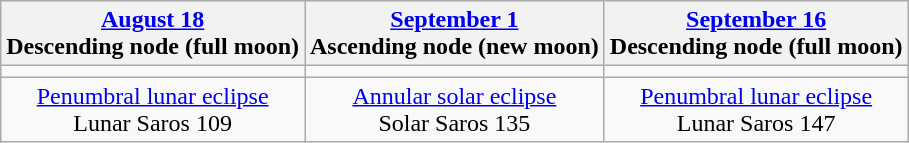<table class="wikitable">
<tr>
<th><a href='#'>August 18</a><br>Descending node (full moon)<br></th>
<th><a href='#'>September 1</a><br>Ascending node (new moon)<br></th>
<th><a href='#'>September 16</a><br>Descending node (full moon)<br></th>
</tr>
<tr>
<td></td>
<td></td>
<td></td>
</tr>
<tr align=center>
<td><a href='#'>Penumbral lunar eclipse</a><br>Lunar Saros 109</td>
<td><a href='#'>Annular solar eclipse</a><br>Solar Saros 135</td>
<td><a href='#'>Penumbral lunar eclipse</a><br>Lunar Saros 147</td>
</tr>
</table>
